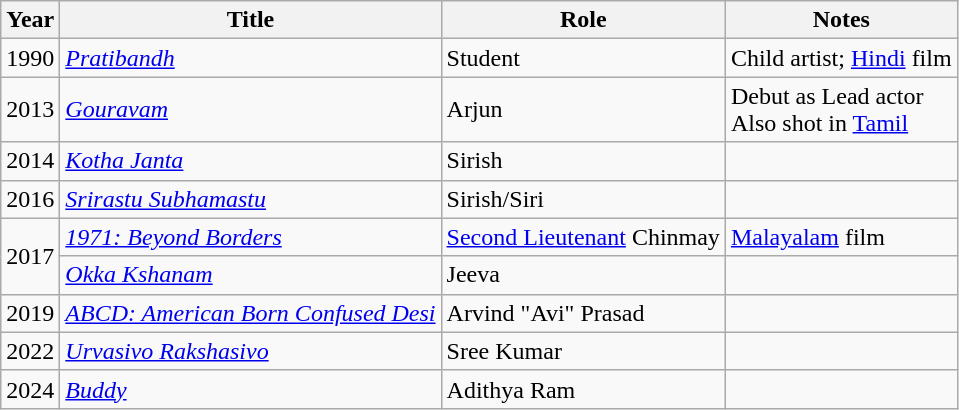<table class="wikitable sortable plainrowheaders">
<tr>
<th>Year</th>
<th>Title</th>
<th>Role</th>
<th class="unsortable">Notes</th>
</tr>
<tr>
<td>1990</td>
<td><em><a href='#'>Pratibandh</a></em></td>
<td>Student</td>
<td>Child artist; <a href='#'>Hindi</a> film</td>
</tr>
<tr>
<td rowspan="1">2013</td>
<td rowspan="1"><em><a href='#'>Gouravam</a></em></td>
<td rowspan="1">Arjun</td>
<td rowspan="1">Debut as Lead actor <br>Also shot in <a href='#'>Tamil</a></td>
</tr>
<tr>
<td>2014</td>
<td><em><a href='#'>Kotha Janta</a></em></td>
<td>Sirish</td>
<td></td>
</tr>
<tr>
<td>2016</td>
<td><em><a href='#'>Srirastu Subhamastu</a></em></td>
<td>Sirish/Siri</td>
<td></td>
</tr>
<tr>
<td rowspan="2">2017</td>
<td><em><a href='#'>1971: Beyond Borders</a></em></td>
<td><a href='#'>Second Lieutenant</a> Chinmay</td>
<td><a href='#'>Malayalam</a> film</td>
</tr>
<tr>
<td><em><a href='#'>Okka Kshanam</a></em></td>
<td>Jeeva</td>
<td></td>
</tr>
<tr>
<td>2019</td>
<td><em><a href='#'>ABCD: American Born Confused Desi</a></em></td>
<td>Arvind "Avi" Prasad</td>
<td></td>
</tr>
<tr>
<td>2022</td>
<td><em><a href='#'>Urvasivo Rakshasivo</a></em></td>
<td>Sree Kumar</td>
<td></td>
</tr>
<tr>
<td>2024</td>
<td><em><a href='#'>Buddy</a></em></td>
<td>Adithya Ram</td>
<td></td>
</tr>
</table>
